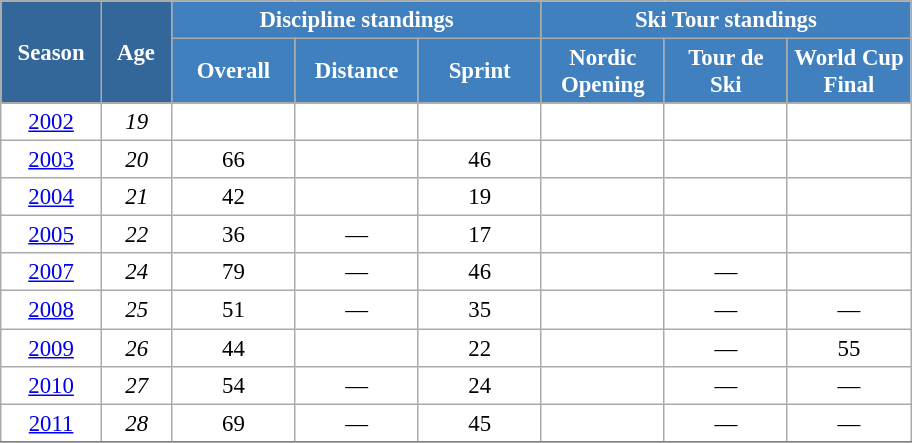<table class="wikitable" style="font-size:95%; text-align:center; border:grey solid 1px; border-collapse:collapse; background:#ffffff;">
<tr>
<th style="background-color:#369; color:white; width:60px;" rowspan="2"> Season </th>
<th style="background-color:#369; color:white; width:40px;" rowspan="2"> Age </th>
<th style="background-color:#4180be; color:white;" colspan="3">Discipline standings</th>
<th style="background-color:#4180be; color:white;" colspan="3">Ski Tour standings</th>
</tr>
<tr>
<th style="background-color:#4180be; color:white; width:75px;">Overall</th>
<th style="background-color:#4180be; color:white; width:75px;">Distance</th>
<th style="background-color:#4180be; color:white; width:75px;">Sprint</th>
<th style="background-color:#4180be; color:white; width:75px;">Nordic<br>Opening</th>
<th style="background-color:#4180be; color:white; width:75px;">Tour de<br>Ski</th>
<th style="background-color:#4180be; color:white; width:75px;">World Cup<br>Final</th>
</tr>
<tr>
<td><a href='#'>2002</a></td>
<td><em>19</em></td>
<td></td>
<td></td>
<td></td>
<td></td>
<td></td>
<td></td>
</tr>
<tr>
<td><a href='#'>2003</a></td>
<td><em>20</em></td>
<td>66</td>
<td></td>
<td>46</td>
<td></td>
<td></td>
<td></td>
</tr>
<tr>
<td><a href='#'>2004</a></td>
<td><em>21</em></td>
<td>42</td>
<td></td>
<td>19</td>
<td></td>
<td></td>
<td></td>
</tr>
<tr>
<td><a href='#'>2005</a></td>
<td><em>22</em></td>
<td>36</td>
<td>—</td>
<td>17</td>
<td></td>
<td></td>
<td></td>
</tr>
<tr>
<td><a href='#'>2007</a></td>
<td><em>24</em></td>
<td>79</td>
<td>—</td>
<td>46</td>
<td></td>
<td>—</td>
<td></td>
</tr>
<tr>
<td><a href='#'>2008</a></td>
<td><em>25</em></td>
<td>51</td>
<td>—</td>
<td>35</td>
<td></td>
<td>—</td>
<td>—</td>
</tr>
<tr>
<td><a href='#'>2009</a></td>
<td><em>26</em></td>
<td>44</td>
<td></td>
<td>22</td>
<td></td>
<td>—</td>
<td>55</td>
</tr>
<tr>
<td><a href='#'>2010</a></td>
<td><em>27</em></td>
<td>54</td>
<td>—</td>
<td>24</td>
<td></td>
<td>—</td>
<td>—</td>
</tr>
<tr>
<td><a href='#'>2011</a></td>
<td><em>28</em></td>
<td>69</td>
<td>—</td>
<td>45</td>
<td></td>
<td>—</td>
<td>—</td>
</tr>
<tr>
</tr>
</table>
